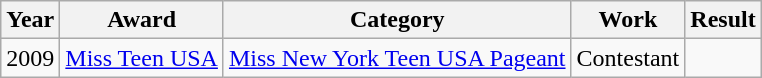<table class="wikitable">
<tr>
<th>Year</th>
<th>Award</th>
<th>Category</th>
<th>Work</th>
<th>Result</th>
</tr>
<tr>
<td>2009</td>
<td><a href='#'>Miss Teen USA</a></td>
<td><a href='#'>Miss New York Teen USA Pageant</a></td>
<td>Contestant</td>
<td></td>
</tr>
</table>
